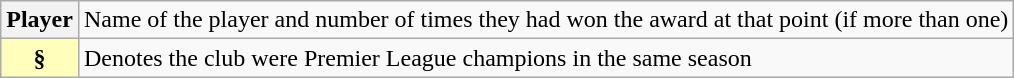<table class="wikitable plainrowheaders">
<tr>
<th scope="row"><strong>Player </strong></th>
<td>Name of the player and number of times they had won the award at that point (if more than one)</td>
</tr>
<tr>
<th scope="row" style="text-align:center; background:#ffb">§</th>
<td>Denotes the club were Premier League champions in the same season</td>
</tr>
</table>
